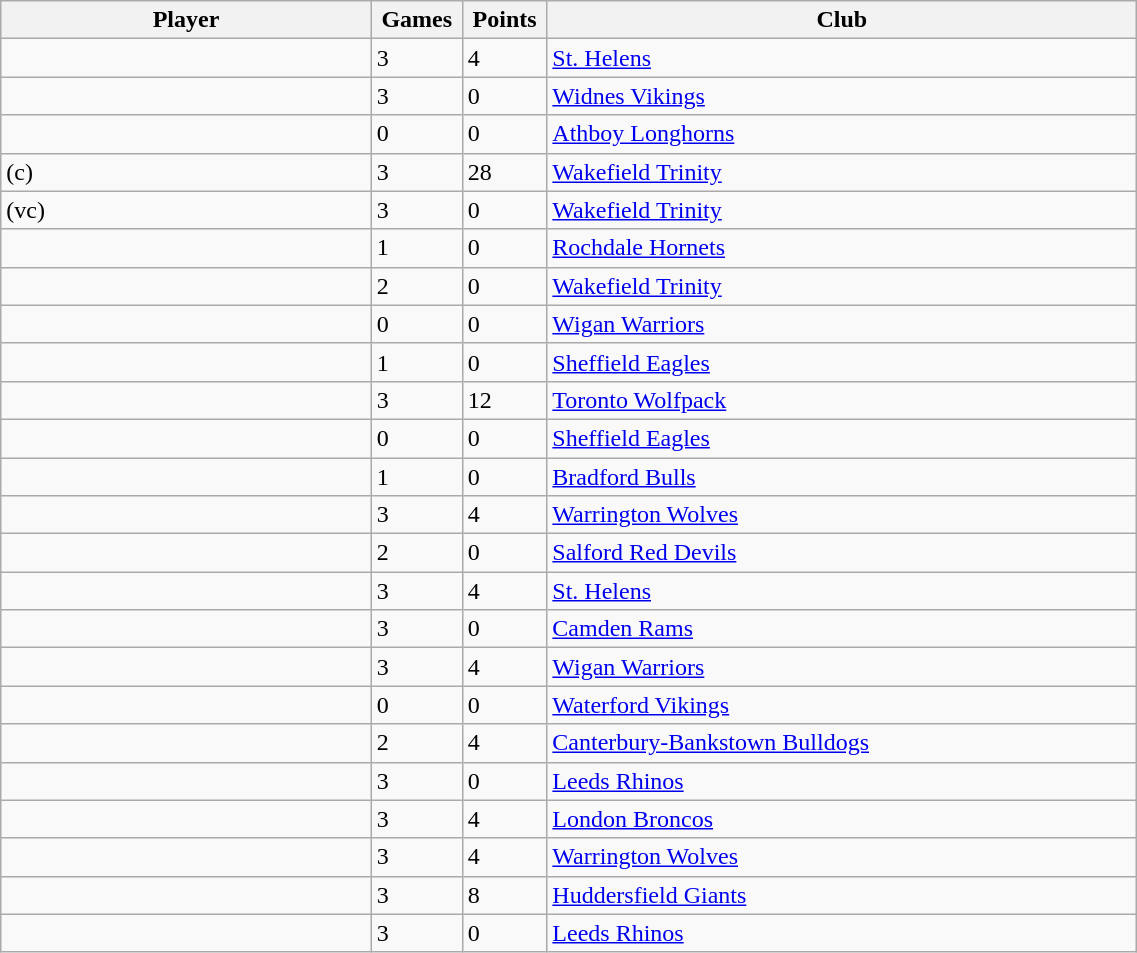<table class="wikitable sortable" style="width:60%;text-align:left">
<tr>
<th width=27%>Player</th>
<th width=4%>Games</th>
<th width=4%>Points</th>
<th width=43%>Club</th>
</tr>
<tr>
<td></td>
<td>3</td>
<td>4</td>
<td> <a href='#'>St. Helens</a></td>
</tr>
<tr>
<td></td>
<td>3</td>
<td>0</td>
<td> <a href='#'>Widnes Vikings</a></td>
</tr>
<tr>
<td></td>
<td>0</td>
<td>0</td>
<td> <a href='#'>Athboy Longhorns</a></td>
</tr>
<tr>
<td> (c)</td>
<td>3</td>
<td>28</td>
<td> <a href='#'>Wakefield Trinity</a></td>
</tr>
<tr>
<td> (vc)</td>
<td>3</td>
<td>0</td>
<td> <a href='#'>Wakefield Trinity</a></td>
</tr>
<tr>
<td></td>
<td>1</td>
<td>0</td>
<td> <a href='#'>Rochdale Hornets</a></td>
</tr>
<tr>
<td></td>
<td>2</td>
<td>0</td>
<td> <a href='#'>Wakefield Trinity</a></td>
</tr>
<tr>
<td></td>
<td>0</td>
<td>0</td>
<td> <a href='#'>Wigan Warriors</a></td>
</tr>
<tr>
<td></td>
<td>1</td>
<td>0</td>
<td> <a href='#'>Sheffield Eagles</a></td>
</tr>
<tr>
<td></td>
<td>3</td>
<td>12</td>
<td> <a href='#'>Toronto Wolfpack</a></td>
</tr>
<tr>
<td></td>
<td>0</td>
<td>0</td>
<td> <a href='#'>Sheffield Eagles</a></td>
</tr>
<tr>
<td></td>
<td>1</td>
<td>0</td>
<td> <a href='#'>Bradford Bulls</a></td>
</tr>
<tr>
<td></td>
<td>3</td>
<td>4</td>
<td> <a href='#'>Warrington Wolves</a></td>
</tr>
<tr>
<td></td>
<td>2</td>
<td>0</td>
<td> <a href='#'>Salford Red Devils</a></td>
</tr>
<tr>
<td></td>
<td>3</td>
<td>4</td>
<td> <a href='#'>St. Helens</a></td>
</tr>
<tr>
<td></td>
<td>3</td>
<td>0</td>
<td> <a href='#'>Camden Rams</a></td>
</tr>
<tr>
<td></td>
<td>3</td>
<td>4</td>
<td> <a href='#'>Wigan Warriors</a></td>
</tr>
<tr>
<td></td>
<td>0</td>
<td>0</td>
<td> <a href='#'>Waterford Vikings</a></td>
</tr>
<tr>
<td></td>
<td>2</td>
<td>4</td>
<td> <a href='#'>Canterbury-Bankstown Bulldogs</a></td>
</tr>
<tr>
<td></td>
<td>3</td>
<td>0</td>
<td> <a href='#'>Leeds Rhinos</a></td>
</tr>
<tr>
<td></td>
<td>3</td>
<td>4</td>
<td> <a href='#'>London Broncos</a></td>
</tr>
<tr>
<td></td>
<td>3</td>
<td>4</td>
<td> <a href='#'>Warrington Wolves</a></td>
</tr>
<tr>
<td></td>
<td>3</td>
<td>8</td>
<td> <a href='#'>Huddersfield Giants</a></td>
</tr>
<tr>
<td></td>
<td>3</td>
<td>0</td>
<td> <a href='#'>Leeds Rhinos</a></td>
</tr>
</table>
